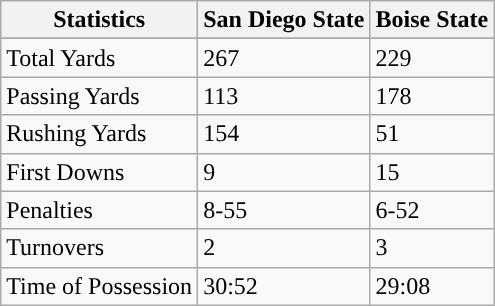<table class="wikitable">
<tr>
<th>Statistics</th>
<th>San Diego State</th>
<th>Boise State</th>
</tr>
<tr>
</tr>
<tr>
<td>Total Yards</td>
<td>267</td>
<td>229</td>
</tr>
<tr>
<td>Passing Yards</td>
<td>113</td>
<td>178</td>
</tr>
<tr>
<td>Rushing Yards</td>
<td>154</td>
<td>51</td>
</tr>
<tr>
<td>First Downs</td>
<td>9</td>
<td>15</td>
</tr>
<tr>
<td>Penalties</td>
<td>8-55</td>
<td>6-52</td>
</tr>
<tr>
<td>Turnovers</td>
<td>2</td>
<td>3</td>
</tr>
<tr>
<td>Time of Possession</td>
<td>30:52</td>
<td>29:08</td>
</tr>
</table>
